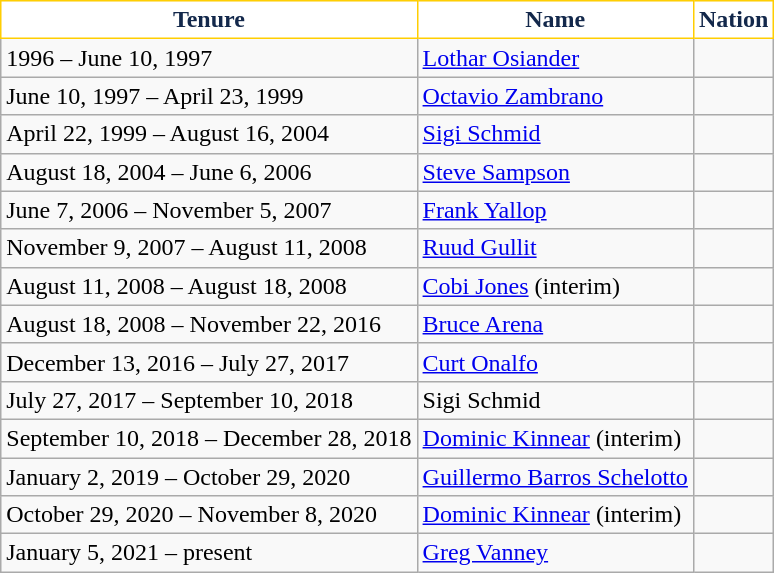<table class="wikitable sortable">
<tr>
<th style="background:#FFFFFF; color:#13284B; border:1px solid #FFCE02;" scope="col">Tenure</th>
<th style="background:#FFFFFF; color:#13284B; border:1px solid #FFCE02;" scope="col">Name</th>
<th style="background:#FFFFFF; color:#13284B; border:1px solid #FFCE02;" scope="col">Nation</th>
</tr>
<tr>
<td>1996 – June 10, 1997</td>
<td><a href='#'>Lothar Osiander</a></td>
<td></td>
</tr>
<tr>
<td>June 10, 1997 – April 23, 1999</td>
<td><a href='#'>Octavio Zambrano</a></td>
<td></td>
</tr>
<tr>
<td>April 22, 1999 – August 16, 2004</td>
<td><a href='#'>Sigi Schmid</a></td>
<td></td>
</tr>
<tr>
<td>August 18, 2004 – June 6, 2006</td>
<td><a href='#'>Steve Sampson</a></td>
<td></td>
</tr>
<tr>
<td>June 7, 2006 – November 5, 2007</td>
<td><a href='#'>Frank Yallop</a></td>
<td></td>
</tr>
<tr>
<td>November 9, 2007 – August 11, 2008</td>
<td><a href='#'>Ruud Gullit</a></td>
<td></td>
</tr>
<tr>
<td>August 11, 2008 – August 18, 2008</td>
<td><a href='#'>Cobi Jones</a> (interim)</td>
<td></td>
</tr>
<tr>
<td>August 18, 2008 – November 22, 2016</td>
<td><a href='#'>Bruce Arena</a></td>
<td></td>
</tr>
<tr>
<td>December 13, 2016 – July 27, 2017</td>
<td><a href='#'>Curt Onalfo</a></td>
<td></td>
</tr>
<tr>
<td>July 27, 2017 – September 10, 2018</td>
<td>Sigi Schmid</td>
<td></td>
</tr>
<tr>
<td>September 10, 2018 – December 28, 2018</td>
<td><a href='#'>Dominic Kinnear</a> (interim)</td>
<td></td>
</tr>
<tr>
<td>January 2, 2019 – October 29, 2020</td>
<td><a href='#'>Guillermo Barros Schelotto</a></td>
<td></td>
</tr>
<tr>
<td>October 29, 2020 – November 8, 2020</td>
<td><a href='#'>Dominic Kinnear</a> (interim)</td>
<td></td>
</tr>
<tr>
<td>January 5, 2021 – present</td>
<td><a href='#'>Greg Vanney</a></td>
<td></td>
</tr>
</table>
